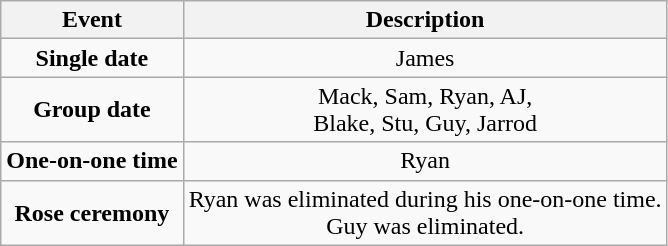<table class="wikitable sortable" style="text-align:center;">
<tr>
<th>Event</th>
<th>Description</th>
</tr>
<tr>
<td><strong>Single date</strong></td>
<td>James</td>
</tr>
<tr>
<td><strong>Group date</strong></td>
<td>Mack, Sam, Ryan, AJ,<br>Blake, Stu, Guy, Jarrod</td>
</tr>
<tr>
<td><strong>One-on-one time</strong></td>
<td>Ryan</td>
</tr>
<tr>
<td><strong>Rose ceremony</strong></td>
<td>Ryan was eliminated during his one-on-one time.<br>Guy was eliminated.</td>
</tr>
</table>
